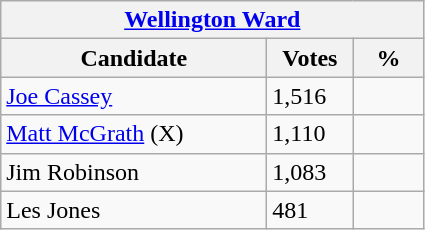<table class="wikitable">
<tr>
<th colspan="3"><a href='#'>Wellington Ward</a></th>
</tr>
<tr>
<th style="width: 170px">Candidate</th>
<th style="width: 50px">Votes</th>
<th style="width: 40px">%</th>
</tr>
<tr>
<td><a href='#'>Joe Cassey</a></td>
<td>1,516</td>
<td></td>
</tr>
<tr>
<td><a href='#'>Matt McGrath</a> (X)</td>
<td>1,110</td>
<td></td>
</tr>
<tr>
<td>Jim Robinson</td>
<td>1,083</td>
<td></td>
</tr>
<tr>
<td>Les Jones</td>
<td>481</td>
<td></td>
</tr>
</table>
